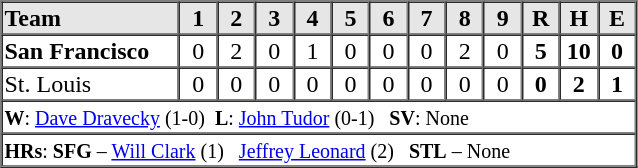<table border=1 cellspacing=0 width=425 style="margin-left:3em;">
<tr style="text-align:center; background-color:#e6e6e6;">
<th align=left width=28%>Team</th>
<th width=6%>1</th>
<th width=6%>2</th>
<th width=6%>3</th>
<th width=6%>4</th>
<th width=6%>5</th>
<th width=6%>6</th>
<th width=6%>7</th>
<th width=6%>8</th>
<th width=6%>9</th>
<th width=6%>R</th>
<th width=6%>H</th>
<th width=6%>E</th>
</tr>
<tr style="text-align:center;">
<td align=left><strong>San Francisco</strong></td>
<td>0</td>
<td>2</td>
<td>0</td>
<td>1</td>
<td>0</td>
<td>0</td>
<td>0</td>
<td>2</td>
<td>0</td>
<td><strong>5</strong></td>
<td><strong>10</strong></td>
<td><strong>0</strong></td>
</tr>
<tr style="text-align:center;">
<td align=left>St. Louis</td>
<td>0</td>
<td>0</td>
<td>0</td>
<td>0</td>
<td>0</td>
<td>0</td>
<td>0</td>
<td>0</td>
<td>0</td>
<td><strong>0</strong></td>
<td><strong>2</strong></td>
<td><strong>1</strong></td>
</tr>
<tr style="text-align:left;">
<td colspan=13><small><strong>W</strong>: <a href='#'>Dave Dravecky</a> (1-0)  <strong>L</strong>: <a href='#'>John Tudor</a> (0-1)   <strong>SV</strong>: None</small></td>
</tr>
<tr style="text-align:left;">
<td colspan=13><small><strong>HRs</strong>: <strong>SFG</strong> – <a href='#'>Will Clark</a> (1)   <a href='#'>Jeffrey Leonard</a> (2)   <strong>STL</strong> – None</small></td>
</tr>
</table>
